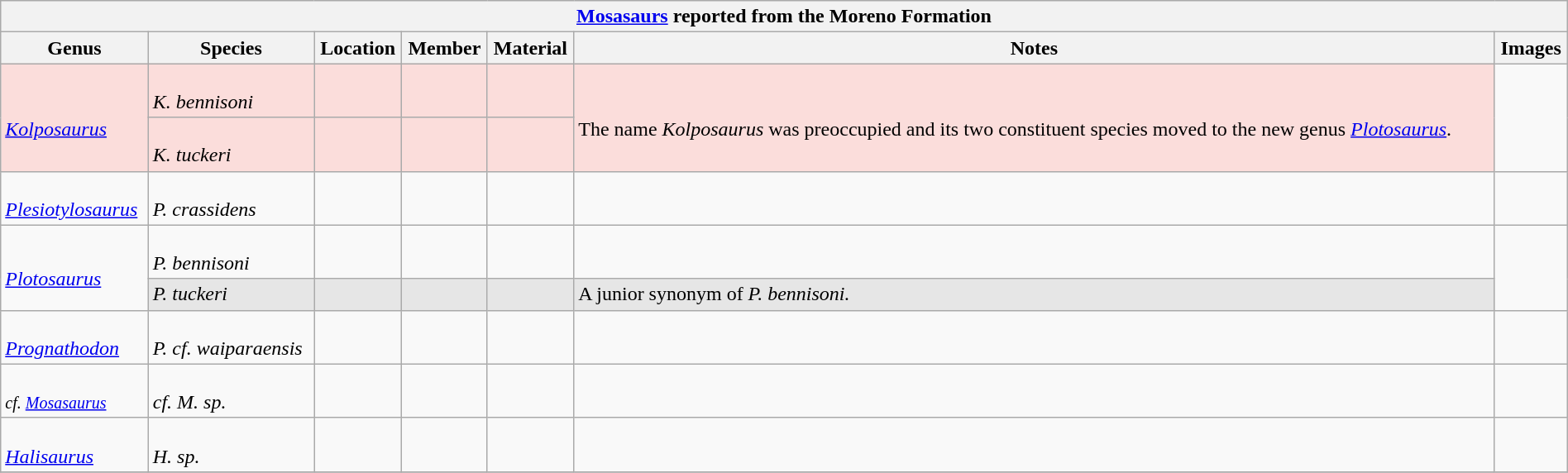<table class="wikitable" align="center" width="100%">
<tr>
<th colspan="7" align="center"><strong><a href='#'>Mosasaurs</a> reported from the Moreno Formation</strong></th>
</tr>
<tr>
<th>Genus</th>
<th>Species</th>
<th>Location</th>
<th>Member</th>
<th>Material</th>
<th>Notes</th>
<th>Images</th>
</tr>
<tr>
<td rowspan="2" style="background:#fbdddb;"><br><em><a href='#'>Kolposaurus</a></em></td>
<td style="background:#fbdddb;"><br><em>K. bennisoni</em></td>
<td style="background:#fbdddb;"></td>
<td style="background:#fbdddb;"></td>
<td style="background:#fbdddb;"></td>
<td rowspan="2" style="background:#fbdddb;"><br>The name <em>Kolposaurus</em> was preoccupied and its two constituent species moved to the new genus <em><a href='#'>Plotosaurus</a></em>.</td>
<td rowspan="2"></td>
</tr>
<tr>
<td style="background:#fbdddb;"><br><em>K. tuckeri</em></td>
<td style="background:#fbdddb;"></td>
<td style="background:#fbdddb;"></td>
<td style="background:#fbdddb;"></td>
</tr>
<tr>
<td><br><em><a href='#'>Plesiotylosaurus</a></em></td>
<td><br><em>P. crassidens</em></td>
<td></td>
<td></td>
<td></td>
<td></td>
<td><br></td>
</tr>
<tr>
<td rowspan="2"><br><em><a href='#'>Plotosaurus</a></em></td>
<td><br><em>P. bennisoni</em></td>
<td></td>
<td></td>
<td></td>
<td></td>
<td rowspan="2"><br></td>
</tr>
<tr>
<td style="background:#E6E6E6;"><em>P. tuckeri</em></td>
<td style="background:#E6E6E6;"></td>
<td style="background:#E6E6E6;"></td>
<td style="background:#E6E6E6;"></td>
<td style="background:#E6E6E6;">A junior synonym of <em>P. bennisoni.</em></td>
</tr>
<tr>
<td><br><em><a href='#'>Prognathodon</a></em></td>
<td><br><em>P. cf. waiparaensis</em></td>
<td></td>
<td></td>
<td></td>
<td></td>
<td></td>
</tr>
<tr>
<td><br><small><em>cf. <a href='#'>Mosasaurus</a></em></small></td>
<td><br><em>cf. M. sp.</em></td>
<td></td>
<td></td>
<td></td>
<td></td>
<td></td>
</tr>
<tr>
<td><br><em><a href='#'>Halisaurus</a></em></td>
<td><br><em>H. sp.</em></td>
<td></td>
<td></td>
<td></td>
<td></td>
<td></td>
</tr>
<tr>
</tr>
</table>
